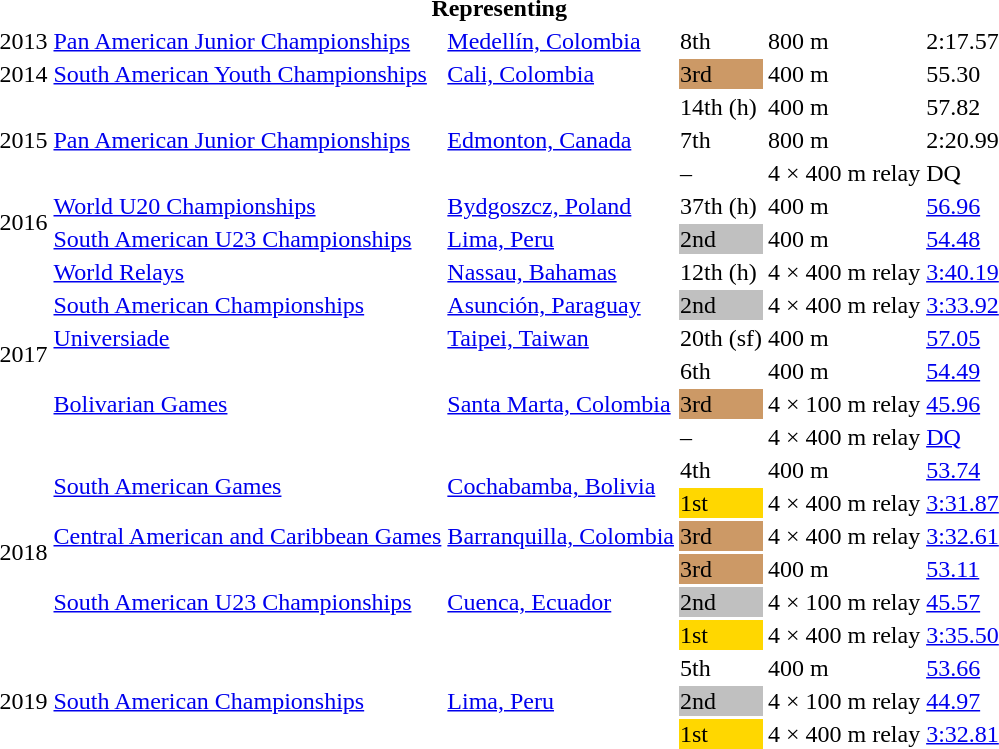<table>
<tr>
<th colspan="6">Representing </th>
</tr>
<tr>
<td>2013</td>
<td><a href='#'>Pan American Junior Championships</a></td>
<td><a href='#'>Medellín, Colombia</a></td>
<td>8th</td>
<td>800 m</td>
<td>2:17.57</td>
</tr>
<tr>
<td>2014</td>
<td><a href='#'>South American Youth Championships</a></td>
<td><a href='#'>Cali, Colombia</a></td>
<td bgcolor=cc9966>3rd</td>
<td>400 m</td>
<td>55.30</td>
</tr>
<tr>
<td rowspan=3>2015</td>
<td rowspan=3><a href='#'>Pan American Junior Championships</a></td>
<td rowspan=3><a href='#'>Edmonton, Canada</a></td>
<td>14th (h)</td>
<td>400 m</td>
<td>57.82</td>
</tr>
<tr>
<td>7th</td>
<td>800 m</td>
<td>2:20.99</td>
</tr>
<tr>
<td>–</td>
<td>4 × 400 m relay</td>
<td>DQ</td>
</tr>
<tr>
<td rowspan=2>2016</td>
<td><a href='#'>World U20 Championships</a></td>
<td><a href='#'>Bydgoszcz, Poland</a></td>
<td>37th (h)</td>
<td>400 m</td>
<td><a href='#'>56.96</a></td>
</tr>
<tr>
<td><a href='#'>South American U23 Championships</a></td>
<td><a href='#'>Lima, Peru</a></td>
<td bgcolor=silver>2nd</td>
<td>400 m</td>
<td><a href='#'>54.48</a></td>
</tr>
<tr>
<td rowspan=6>2017</td>
<td><a href='#'>World Relays</a></td>
<td><a href='#'>Nassau, Bahamas</a></td>
<td>12th (h)</td>
<td>4 × 400 m relay</td>
<td><a href='#'>3:40.19</a></td>
</tr>
<tr>
<td><a href='#'>South American Championships</a></td>
<td><a href='#'>Asunción, Paraguay</a></td>
<td bgcolor=silver>2nd</td>
<td>4 × 400 m relay</td>
<td><a href='#'>3:33.92</a></td>
</tr>
<tr>
<td><a href='#'>Universiade</a></td>
<td><a href='#'>Taipei, Taiwan</a></td>
<td>20th (sf)</td>
<td>400 m</td>
<td><a href='#'>57.05</a></td>
</tr>
<tr>
<td rowspan=3><a href='#'>Bolivarian Games</a></td>
<td rowspan=3><a href='#'>Santa Marta, Colombia</a></td>
<td>6th</td>
<td>400 m</td>
<td><a href='#'>54.49</a></td>
</tr>
<tr>
<td bgcolor=cc9966>3rd</td>
<td>4 × 100 m relay</td>
<td><a href='#'>45.96</a></td>
</tr>
<tr>
<td>–</td>
<td>4 × 400 m relay</td>
<td><a href='#'>DQ</a></td>
</tr>
<tr>
<td rowspan=6>2018</td>
<td rowspan=2><a href='#'>South American Games</a></td>
<td rowspan=2><a href='#'>Cochabamba, Bolivia</a></td>
<td>4th</td>
<td>400 m</td>
<td><a href='#'>53.74</a></td>
</tr>
<tr>
<td bgcolor=gold>1st</td>
<td>4 × 400 m relay</td>
<td><a href='#'>3:31.87</a></td>
</tr>
<tr>
<td><a href='#'>Central American and Caribbean Games</a></td>
<td><a href='#'>Barranquilla, Colombia</a></td>
<td bgcolor=cc9966>3rd</td>
<td>4 × 400 m relay</td>
<td><a href='#'>3:32.61</a></td>
</tr>
<tr>
<td rowspan=3><a href='#'>South American U23 Championships</a></td>
<td rowspan=3><a href='#'>Cuenca, Ecuador</a></td>
<td bgcolor=cc9966>3rd</td>
<td>400 m</td>
<td><a href='#'>53.11</a></td>
</tr>
<tr>
<td bgcolor=silver>2nd</td>
<td>4 × 100 m relay</td>
<td><a href='#'>45.57</a></td>
</tr>
<tr>
<td bgcolor=gold>1st</td>
<td>4 × 400 m relay</td>
<td><a href='#'>3:35.50</a></td>
</tr>
<tr>
<td rowspan=3>2019</td>
<td rowspan=3><a href='#'>South American Championships</a></td>
<td rowspan=3><a href='#'>Lima, Peru</a></td>
<td>5th</td>
<td>400 m</td>
<td><a href='#'>53.66</a></td>
</tr>
<tr>
<td bgcolor=silver>2nd</td>
<td>4 × 100 m relay</td>
<td><a href='#'>44.97</a></td>
</tr>
<tr>
<td bgcolor=gold>1st</td>
<td>4 × 400 m relay</td>
<td><a href='#'>3:32.81</a></td>
</tr>
</table>
